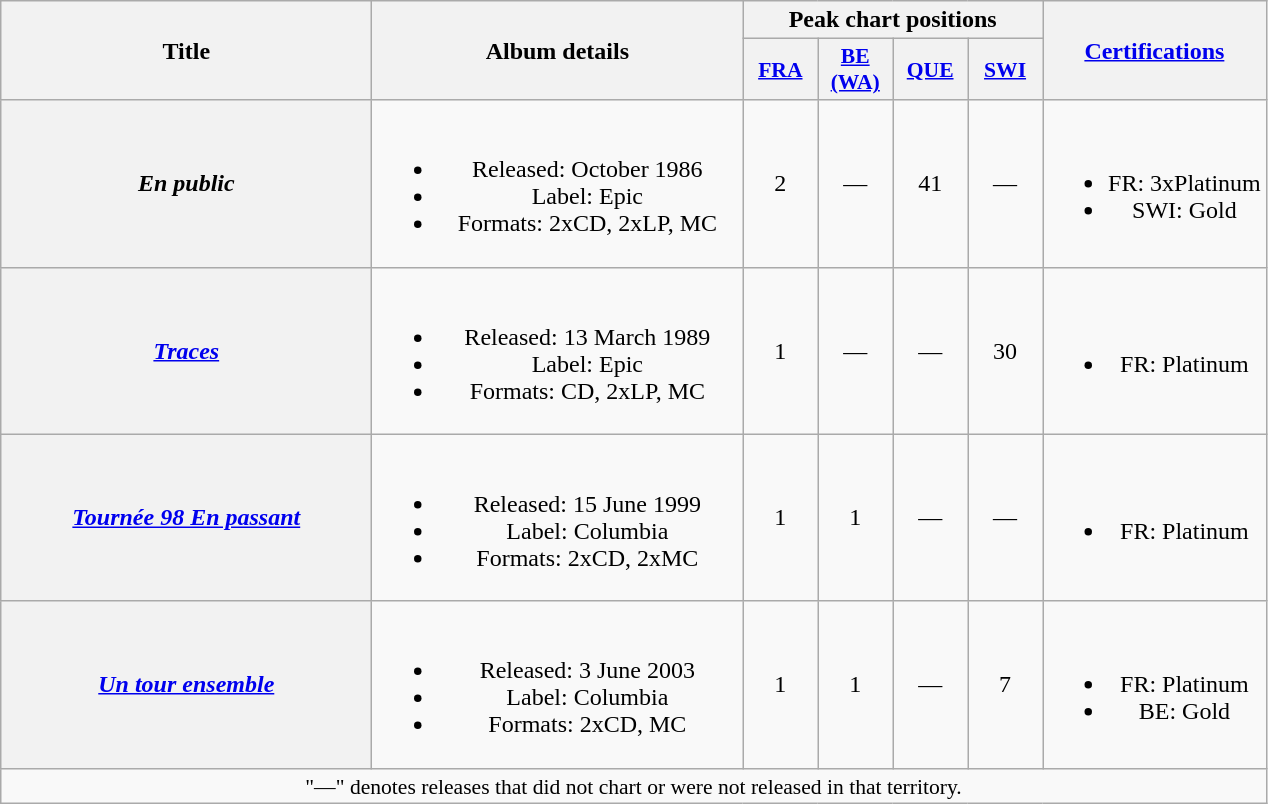<table class="wikitable plainrowheaders" style="text-align:center;">
<tr>
<th scope="col" rowspan="2" style="width:15em;">Title</th>
<th scope="col" rowspan="2" style="width:15em;">Album details</th>
<th colspan="4">Peak chart positions</th>
<th rowspan="2"><a href='#'>Certifications</a></th>
</tr>
<tr>
<th scope="col" style="width:3em;font-size:90%;"><a href='#'>FRA</a><br></th>
<th scope="col" style="width:3em;font-size:90%;"><a href='#'>BE (WA)</a><br></th>
<th scope="col" style="width:3em;font-size:90%;"><a href='#'>QUE</a><br></th>
<th scope="col" style="width:3em;font-size:90%;"><a href='#'>SWI</a><br></th>
</tr>
<tr>
<th scope="row"><em>En public</em></th>
<td><br><ul><li>Released: October 1986</li><li>Label: Epic</li><li>Formats: 2xCD, 2xLP, MC</li></ul></td>
<td>2</td>
<td>—</td>
<td>41</td>
<td>—</td>
<td><br><ul><li>FR: 3xPlatinum</li><li>SWI: Gold</li></ul></td>
</tr>
<tr>
<th scope="row"><em><a href='#'>Traces</a></em></th>
<td><br><ul><li>Released: 13 March 1989</li><li>Label: Epic</li><li>Formats: CD, 2xLP, MC</li></ul></td>
<td>1</td>
<td>—</td>
<td>—</td>
<td>30</td>
<td><br><ul><li>FR: Platinum</li></ul></td>
</tr>
<tr>
<th scope="row"><em><a href='#'>Tournée 98 En passant</a></em></th>
<td><br><ul><li>Released: 15 June 1999</li><li>Label: Columbia</li><li>Formats: 2xCD, 2xMC</li></ul></td>
<td>1</td>
<td>1</td>
<td>—</td>
<td>—</td>
<td><br><ul><li>FR: Platinum</li></ul></td>
</tr>
<tr>
<th scope="row"><em><a href='#'>Un tour ensemble</a></em></th>
<td><br><ul><li>Released: 3 June 2003</li><li>Label: Columbia</li><li>Formats: 2xCD, MC</li></ul></td>
<td>1</td>
<td>1</td>
<td>—</td>
<td>7</td>
<td><br><ul><li>FR: Platinum</li><li>BE: Gold</li></ul></td>
</tr>
<tr>
<td colspan="7" style="font-size:90%">"—" denotes releases that did not chart or were not released in that territory.</td>
</tr>
</table>
